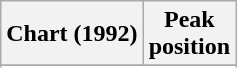<table class="wikitable sortable plainrowheaders" style="text-align:center">
<tr>
<th>Chart (1992)</th>
<th>Peak<br>position</th>
</tr>
<tr>
</tr>
<tr>
</tr>
<tr>
</tr>
<tr>
</tr>
<tr>
</tr>
<tr>
</tr>
</table>
